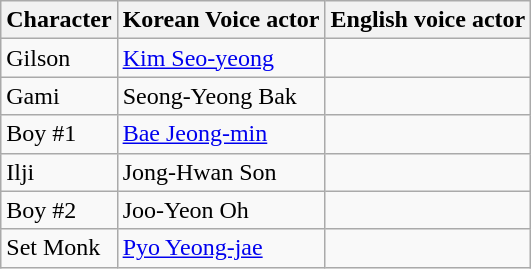<table class="wikitable">
<tr>
<th>Character</th>
<th>Korean Voice actor</th>
<th>English voice actor</th>
</tr>
<tr>
<td>Gilson</td>
<td><a href='#'>Kim Seo-yeong</a></td>
<td></td>
</tr>
<tr>
<td>Gami</td>
<td>Seong-Yeong Bak</td>
<td></td>
</tr>
<tr>
<td>Boy #1</td>
<td><a href='#'>Bae Jeong-min</a></td>
<td></td>
</tr>
<tr>
<td>Ilji</td>
<td>Jong-Hwan Son</td>
<td></td>
</tr>
<tr>
<td>Boy #2</td>
<td>Joo-Yeon Oh</td>
<td></td>
</tr>
<tr>
<td>Set Monk</td>
<td><a href='#'>Pyo Yeong-jae</a></td>
<td></td>
</tr>
</table>
